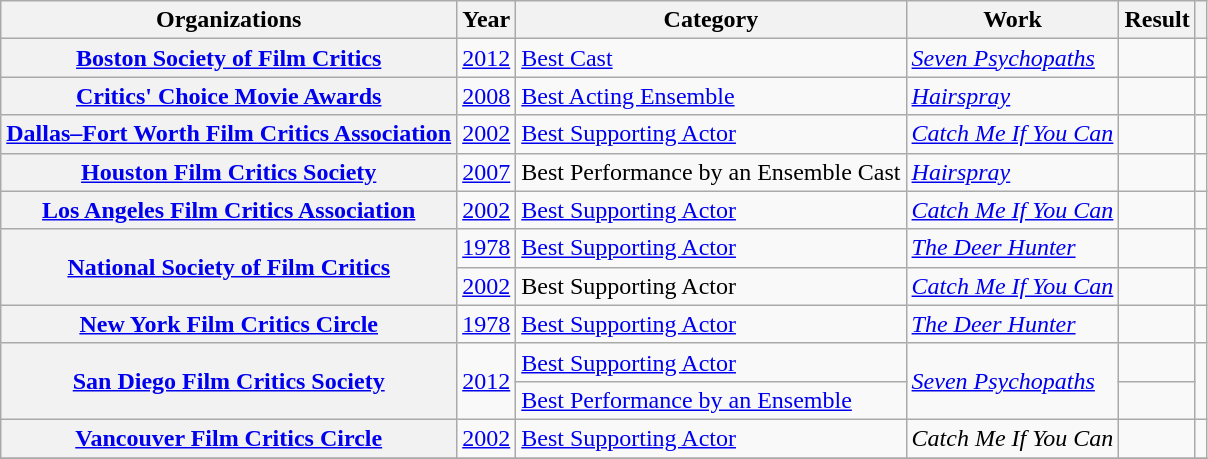<table class= "wikitable plainrowheaders sortable">
<tr>
<th>Organizations</th>
<th scope="col">Year</th>
<th scope="col">Category</th>
<th scope="col">Work</th>
<th scope="col">Result</th>
<th scope="col" class="unsortable"></th>
</tr>
<tr>
<th rowspan="1", scope="row"><a href='#'>Boston Society of Film Critics</a></th>
<td style="text-align:center;"><a href='#'>2012</a></td>
<td><a href='#'>Best Cast</a></td>
<td><em><a href='#'>Seven Psychopaths</a></em></td>
<td></td>
<td style="text-align:center;"></td>
</tr>
<tr>
<th rowspan="1", scope="row"><a href='#'>Critics' Choice Movie Awards</a></th>
<td style="text-align:center;"><a href='#'>2008</a></td>
<td><a href='#'>Best Acting Ensemble</a></td>
<td><em><a href='#'>Hairspray</a></em></td>
<td></td>
<td style="text-align:center;"></td>
</tr>
<tr>
<th rowspan="1", scope="row"><a href='#'>Dallas–Fort Worth Film Critics Association</a></th>
<td style="text-align:center;"><a href='#'>2002</a></td>
<td><a href='#'>Best Supporting Actor</a></td>
<td><em><a href='#'>Catch Me If You Can</a></em></td>
<td></td>
<td style="text-align:center;"></td>
</tr>
<tr>
<th rowspan="1", scope="row"><a href='#'>Houston Film Critics Society</a></th>
<td style="text-align:center;"><a href='#'>2007</a></td>
<td>Best Performance by an Ensemble Cast</td>
<td><em><a href='#'>Hairspray</a></em></td>
<td></td>
<td style="text-align:center;"></td>
</tr>
<tr>
<th rowspan="1", scope="row"><a href='#'>Los Angeles Film Critics Association</a></th>
<td style="text-align:center;"><a href='#'>2002</a></td>
<td><a href='#'>Best Supporting Actor</a></td>
<td><em><a href='#'>Catch Me If You Can</a></em></td>
<td></td>
<td style="text-align:center;"></td>
</tr>
<tr>
<th rowspan="2", scope="row"><a href='#'>National Society of Film Critics</a></th>
<td style="text-align:center;"><a href='#'>1978</a></td>
<td><a href='#'>Best Supporting Actor</a></td>
<td><em><a href='#'>The Deer Hunter</a></em></td>
<td></td>
<td style="text-align:center;"></td>
</tr>
<tr>
<td style="text-align:center;"><a href='#'>2002</a></td>
<td>Best Supporting Actor</td>
<td><em><a href='#'>Catch Me If You Can</a></em></td>
<td></td>
<td style="text-align:center;"></td>
</tr>
<tr>
<th rowspan="1", scope="row"><a href='#'>New York Film Critics Circle</a></th>
<td style="text-align:center;"><a href='#'>1978</a></td>
<td><a href='#'>Best Supporting Actor</a></td>
<td><em><a href='#'>The Deer Hunter</a></em></td>
<td></td>
<td style="text-align:center;"></td>
</tr>
<tr>
<th rowspan="2", scope="row"><a href='#'>San Diego Film Critics Society</a></th>
<td style="text-align:center;", rowspan="2"><a href='#'>2012</a></td>
<td><a href='#'>Best Supporting Actor</a></td>
<td rowspan=2><em><a href='#'>Seven Psychopaths</a></em></td>
<td></td>
<td style="text-align:center;" rowspan="2"></td>
</tr>
<tr>
<td><a href='#'>Best Performance by an Ensemble</a></td>
<td></td>
</tr>
<tr>
<th rowspan="1", scope="row"><a href='#'>Vancouver Film Critics Circle</a></th>
<td style="text-align:center;"><a href='#'>2002</a></td>
<td><a href='#'>Best Supporting Actor</a></td>
<td><em>Catch Me If You Can</em></td>
<td></td>
<td style="text-align:center;"></td>
</tr>
<tr>
</tr>
</table>
